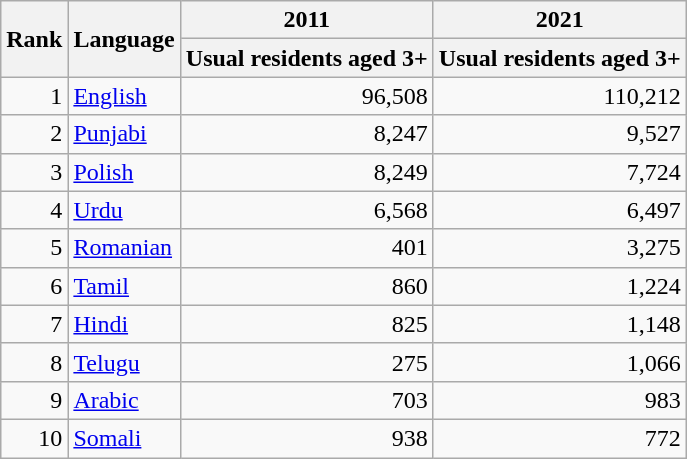<table class="wikitable sortable" style="text-align:right">
<tr>
<th rowspan="2">Rank</th>
<th rowspan="2">Language</th>
<th>2011</th>
<th>2021</th>
</tr>
<tr>
<th>Usual residents aged 3+</th>
<th>Usual residents aged 3+</th>
</tr>
<tr>
<td>1</td>
<td style="text-align:left"><a href='#'>English</a></td>
<td>96,508</td>
<td>110,212</td>
</tr>
<tr>
<td>2</td>
<td style="text-align:left"><a href='#'>Punjabi</a></td>
<td>8,247</td>
<td>9,527</td>
</tr>
<tr>
<td>3</td>
<td style="text-align:left"><a href='#'>Polish</a></td>
<td>8,249</td>
<td>7,724</td>
</tr>
<tr>
<td>4</td>
<td style="text-align:left"><a href='#'>Urdu</a></td>
<td>6,568</td>
<td>6,497</td>
</tr>
<tr>
<td>5</td>
<td style="text-align:left"><a href='#'>Romanian</a></td>
<td>401</td>
<td>3,275</td>
</tr>
<tr>
<td>6</td>
<td style="text-align:left"><a href='#'>Tamil</a></td>
<td>860</td>
<td>1,224</td>
</tr>
<tr>
<td>7</td>
<td style="text-align:left"><a href='#'>Hindi</a></td>
<td>825</td>
<td>1,148</td>
</tr>
<tr>
<td>8</td>
<td style="text-align:left"><a href='#'>Telugu</a></td>
<td>275</td>
<td>1,066</td>
</tr>
<tr>
<td>9</td>
<td style="text-align:left"><a href='#'>Arabic</a></td>
<td>703</td>
<td>983</td>
</tr>
<tr>
<td>10</td>
<td style="text-align:left"><a href='#'>Somali</a></td>
<td>938</td>
<td>772</td>
</tr>
</table>
